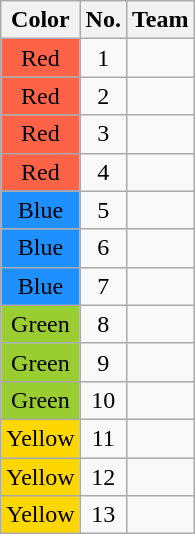<table class="wikitable" style="text-align:center;">
<tr>
<th>Color</th>
<th>No.</th>
<th>Team</th>
</tr>
<tr>
<td style="background-color:#FF6347">Red</td>
<td>1</td>
<td style="text-align:left;"></td>
</tr>
<tr>
<td style="background-color:#FF6347">Red</td>
<td>2</td>
<td style="text-align:left;"></td>
</tr>
<tr>
<td style="background-color:#FF6347">Red</td>
<td>3</td>
<td style="text-align:left;"></td>
</tr>
<tr>
<td style="background-color:#FF6347">Red</td>
<td>4</td>
<td style="text-align:left;"></td>
</tr>
<tr>
<td style="background-color:#1E90FF">Blue</td>
<td>5</td>
<td style="text-align:left;"></td>
</tr>
<tr>
<td style="background-color:#1E90FF">Blue</td>
<td>6</td>
<td style="text-align:left;"></td>
</tr>
<tr>
<td style="background-color:#1E90FF">Blue</td>
<td>7</td>
<td style="text-align:left;"></td>
</tr>
<tr>
<td style="background-color:#9ACD32">Green</td>
<td>8</td>
<td style="text-align:left;"></td>
</tr>
<tr>
<td style="background-color:#9ACD32">Green</td>
<td>9</td>
<td style="text-align:left;"></td>
</tr>
<tr>
<td style="background-color:#9ACD32">Green</td>
<td>10</td>
<td style="text-align:left;"></td>
</tr>
<tr>
<td style="background-color:#FFD700">Yellow</td>
<td>11</td>
<td style="text-align:left;"></td>
</tr>
<tr>
<td style="background-color:#FFD700">Yellow</td>
<td>12</td>
<td style="text-align:left;"></td>
</tr>
<tr>
<td style="background-color:#FFD700">Yellow</td>
<td>13</td>
<td style="text-align:left;"></td>
</tr>
</table>
